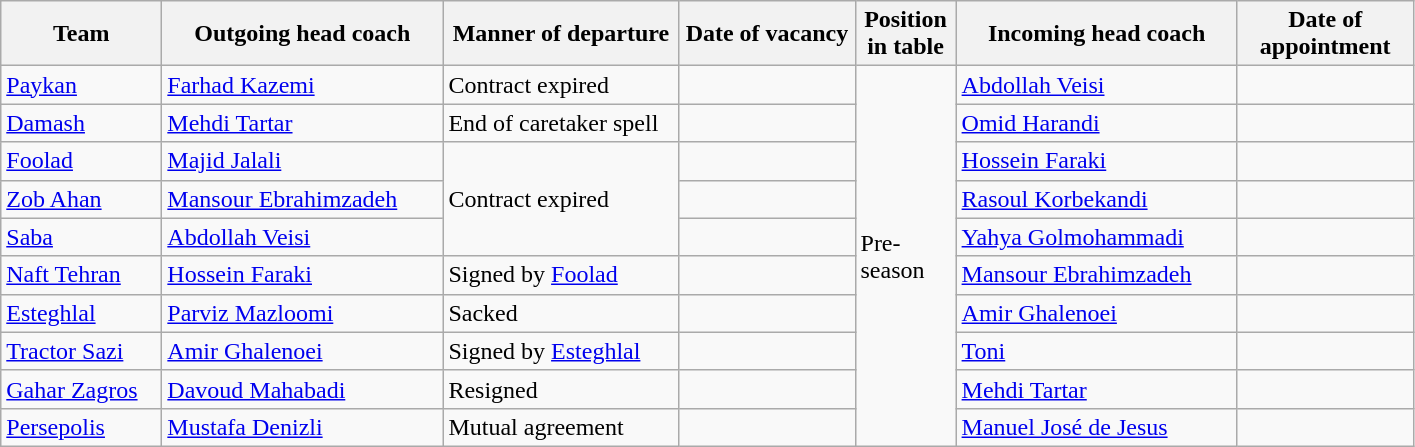<table class="wikitable">
<tr>
<th width=100>Team</th>
<th width=180>Outgoing head coach</th>
<th width=150>Manner of departure</th>
<th width=110>Date of vacancy</th>
<th width=60>Position in table</th>
<th width=180>Incoming head coach</th>
<th width=110>Date of appointment</th>
</tr>
<tr>
<td><a href='#'>Paykan</a></td>
<td> <a href='#'>Farhad Kazemi</a></td>
<td>Contract expired</td>
<td></td>
<td rowspan=10>Pre-season</td>
<td> <a href='#'>Abdollah Veisi</a></td>
<td></td>
</tr>
<tr>
<td><a href='#'>Damash</a></td>
<td> <a href='#'>Mehdi Tartar</a></td>
<td>End of caretaker spell</td>
<td></td>
<td> <a href='#'>Omid Harandi</a></td>
<td></td>
</tr>
<tr>
<td><a href='#'>Foolad</a></td>
<td> <a href='#'>Majid Jalali</a></td>
<td rowspan=3>Contract expired</td>
<td></td>
<td> <a href='#'>Hossein Faraki</a></td>
<td></td>
</tr>
<tr>
<td><a href='#'>Zob Ahan</a></td>
<td> <a href='#'>Mansour Ebrahimzadeh</a></td>
<td></td>
<td> <a href='#'>Rasoul Korbekandi</a></td>
<td></td>
</tr>
<tr>
<td><a href='#'>Saba</a></td>
<td> <a href='#'>Abdollah Veisi</a></td>
<td></td>
<td> <a href='#'>Yahya Golmohammadi</a></td>
<td></td>
</tr>
<tr>
<td><a href='#'>Naft Tehran</a></td>
<td> <a href='#'>Hossein Faraki</a></td>
<td>Signed by <a href='#'>Foolad</a></td>
<td></td>
<td> <a href='#'>Mansour Ebrahimzadeh</a></td>
<td></td>
</tr>
<tr>
<td><a href='#'>Esteghlal</a></td>
<td> <a href='#'>Parviz Mazloomi</a></td>
<td>Sacked</td>
<td></td>
<td> <a href='#'>Amir Ghalenoei</a></td>
<td></td>
</tr>
<tr>
<td><a href='#'>Tractor Sazi</a></td>
<td> <a href='#'>Amir Ghalenoei</a></td>
<td>Signed by <a href='#'>Esteghlal</a></td>
<td></td>
<td> <a href='#'>Toni</a></td>
<td></td>
</tr>
<tr>
<td><a href='#'>Gahar Zagros</a></td>
<td> <a href='#'>Davoud Mahabadi</a></td>
<td>Resigned</td>
<td></td>
<td> <a href='#'>Mehdi Tartar</a></td>
<td></td>
</tr>
<tr>
<td><a href='#'>Persepolis</a></td>
<td> <a href='#'>Mustafa Denizli</a></td>
<td>Mutual agreement</td>
<td></td>
<td> <a href='#'>Manuel José de Jesus</a></td>
<td></td>
</tr>
</table>
